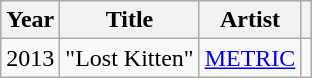<table class="wikitable">
<tr>
<th>Year</th>
<th>Title</th>
<th>Artist</th>
<th></th>
</tr>
<tr>
<td>2013</td>
<td>"Lost Kitten"</td>
<td><a href='#'>METRIC</a></td>
<td style="text-align: center;"></td>
</tr>
</table>
